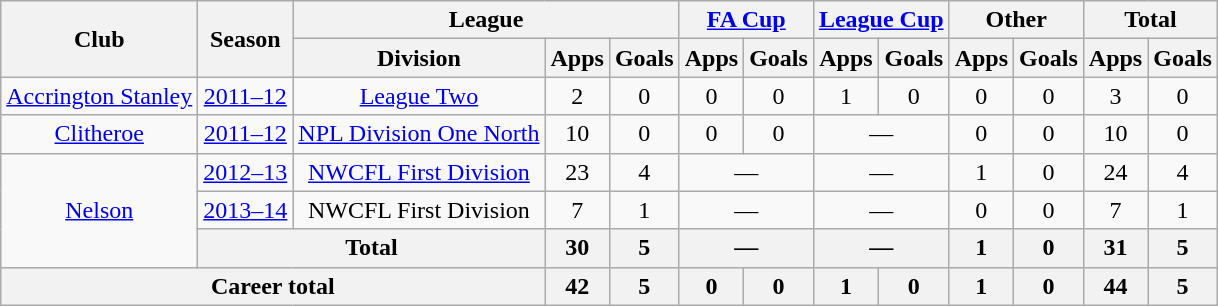<table class="wikitable" style="text-align: center;">
<tr>
<th rowspan="2">Club</th>
<th rowspan="2">Season</th>
<th colspan="3">League</th>
<th colspan="2"><a href='#'>FA Cup</a></th>
<th colspan="2"><a href='#'>League Cup</a></th>
<th colspan="2">Other</th>
<th colspan="2">Total</th>
</tr>
<tr>
<th>Division</th>
<th>Apps</th>
<th>Goals</th>
<th>Apps</th>
<th>Goals</th>
<th>Apps</th>
<th>Goals</th>
<th>Apps</th>
<th>Goals</th>
<th>Apps</th>
<th>Goals</th>
</tr>
<tr>
<td rowspan="1"><a href='#'>Accrington Stanley</a></td>
<td><a href='#'>2011–12</a></td>
<td><a href='#'>League Two</a></td>
<td>2</td>
<td>0</td>
<td>0</td>
<td>0</td>
<td>1</td>
<td>0</td>
<td>0</td>
<td>0</td>
<td>3</td>
<td>0</td>
</tr>
<tr>
<td rowspan="1"><a href='#'>Clitheroe</a></td>
<td><a href='#'>2011–12</a></td>
<td><a href='#'>NPL Division One North</a></td>
<td>10</td>
<td>0</td>
<td>0</td>
<td>0</td>
<td colspan="2">—</td>
<td>0</td>
<td>0</td>
<td>10</td>
<td>0</td>
</tr>
<tr>
<td rowspan="3"><a href='#'>Nelson</a></td>
<td><a href='#'>2012–13</a></td>
<td><a href='#'>NWCFL First Division</a></td>
<td>23</td>
<td>4</td>
<td colspan="2">—</td>
<td colspan="2">—</td>
<td>1</td>
<td>0</td>
<td>24</td>
<td>4</td>
</tr>
<tr>
<td><a href='#'>2013–14</a></td>
<td>NWCFL First Division</td>
<td>7</td>
<td>1</td>
<td colspan="2">—</td>
<td colspan="2">—</td>
<td>0</td>
<td>0</td>
<td>7</td>
<td>1</td>
</tr>
<tr>
<th colspan="2">Total</th>
<th>30</th>
<th>5</th>
<th colspan="2">—</th>
<th colspan="2">—</th>
<th>1</th>
<th>0</th>
<th>31</th>
<th>5</th>
</tr>
<tr>
<th colspan="3">Career total</th>
<th>42</th>
<th>5</th>
<th>0</th>
<th>0</th>
<th>1</th>
<th>0</th>
<th>1</th>
<th>0</th>
<th>44</th>
<th>5</th>
</tr>
</table>
